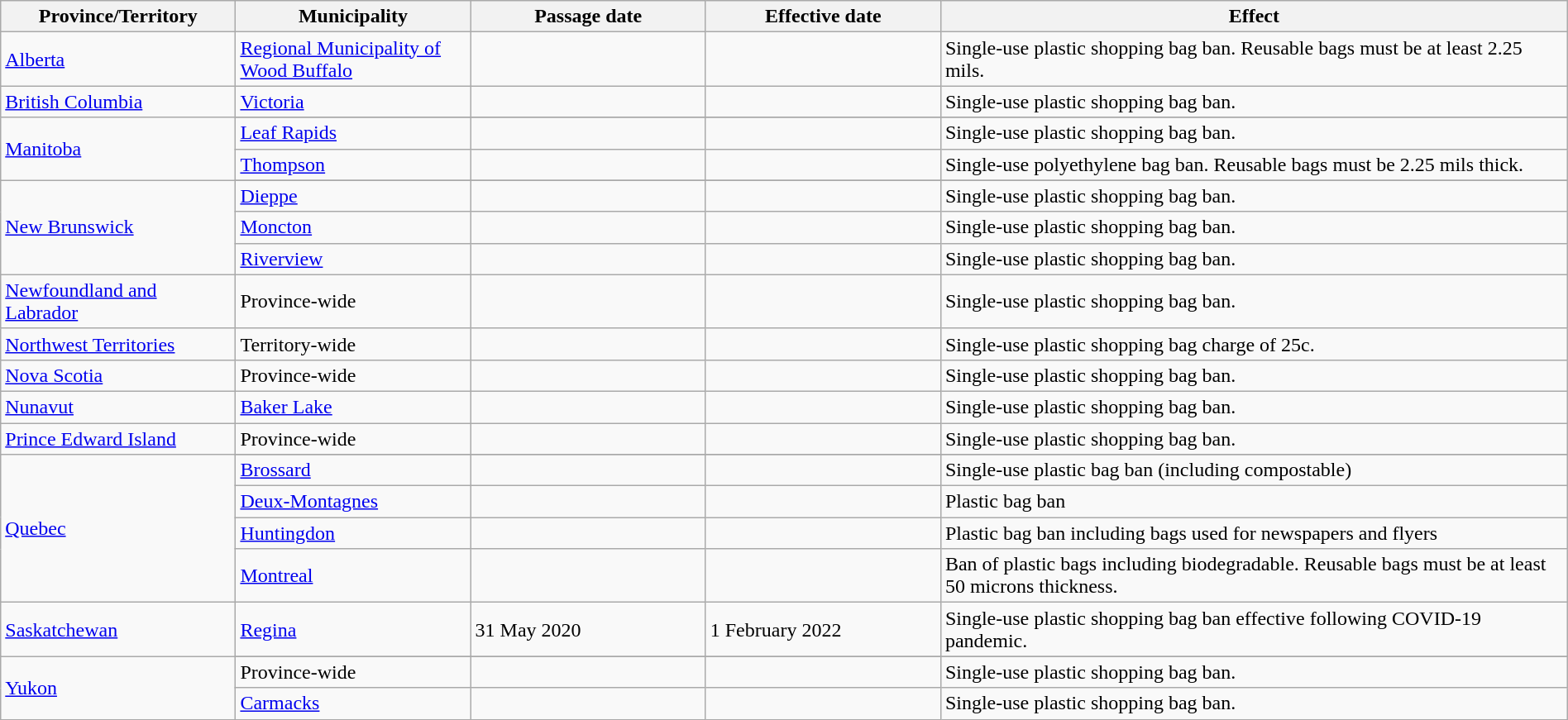<table class="wikitable sortable mw-collapsible mw-collapsed" style="width:100%">
<tr>
<th rowspan=1 width= "15%">Province/Territory</th>
<th rowspan=1 width= "15%">Municipality</th>
<th rowspan=1 width= "15%">Passage date</th>
<th rowspan=1 width= "15%">Effective date</th>
<th rowspan=1 width= "40%">Effect</th>
</tr>
<tr>
<td> <a href='#'>Alberta</a></td>
<td><a href='#'>Regional Municipality of Wood Buffalo</a></td>
<td></td>
<td></td>
<td>Single-use plastic shopping bag ban. Reusable bags must be at least 2.25 mils.</td>
</tr>
<tr>
<td> <a href='#'>British Columbia</a></td>
<td><a href='#'>Victoria</a></td>
<td></td>
<td></td>
<td>Single-use plastic shopping bag ban.</td>
</tr>
<tr>
<td rowspan="3"> <a href='#'>Manitoba</a></td>
</tr>
<tr>
<td><a href='#'>Leaf Rapids</a></td>
<td></td>
<td></td>
<td>Single-use plastic shopping bag ban.</td>
</tr>
<tr>
<td><a href='#'>Thompson</a></td>
<td></td>
<td></td>
<td>Single-use polyethylene bag ban. Reusable bags must be 2.25 mils thick.</td>
</tr>
<tr>
<td rowspan="4"> <a href='#'>New Brunswick</a></td>
</tr>
<tr>
<td><a href='#'>Dieppe</a></td>
<td></td>
<td></td>
<td>Single-use plastic shopping bag ban.</td>
</tr>
<tr>
<td><a href='#'>Moncton</a></td>
<td></td>
<td></td>
<td>Single-use plastic shopping bag ban.</td>
</tr>
<tr>
<td><a href='#'>Riverview</a></td>
<td></td>
<td></td>
<td>Single-use plastic shopping bag ban.</td>
</tr>
<tr>
<td> <a href='#'>Newfoundland and Labrador</a></td>
<td>Province-wide</td>
<td></td>
<td></td>
<td>Single-use plastic shopping bag ban.</td>
</tr>
<tr>
<td> <a href='#'>Northwest Territories</a></td>
<td>Territory-wide</td>
<td></td>
<td></td>
<td>Single-use plastic shopping bag charge of 25c.</td>
</tr>
<tr>
<td> <a href='#'>Nova Scotia</a></td>
<td>Province-wide</td>
<td></td>
<td></td>
<td>Single-use plastic shopping bag ban.</td>
</tr>
<tr>
<td> <a href='#'>Nunavut</a></td>
<td><a href='#'>Baker Lake</a></td>
<td></td>
<td></td>
<td>Single-use plastic shopping bag ban.</td>
</tr>
<tr>
<td> <a href='#'>Prince Edward Island</a></td>
<td>Province-wide</td>
<td></td>
<td></td>
<td>Single-use plastic shopping bag ban.</td>
</tr>
<tr>
<td rowspan="5"> <a href='#'>Quebec</a></td>
</tr>
<tr>
<td><a href='#'>Brossard</a></td>
<td></td>
<td></td>
<td>Single-use plastic bag ban (including compostable)</td>
</tr>
<tr>
<td><a href='#'>Deux-Montagnes</a></td>
<td></td>
<td></td>
<td>Plastic bag ban</td>
</tr>
<tr>
<td><a href='#'>Huntingdon</a></td>
<td></td>
<td></td>
<td>Plastic bag ban including bags used for newspapers and flyers</td>
</tr>
<tr>
<td><a href='#'>Montreal</a></td>
<td></td>
<td></td>
<td>Ban of plastic bags including biodegradable. Reusable bags must be at least 50 microns thickness.</td>
</tr>
<tr>
<td> <a href='#'>Saskatchewan</a></td>
<td><a href='#'>Regina</a></td>
<td>31 May 2020</td>
<td>1 February 2022</td>
<td>Single-use plastic shopping bag ban effective following COVID-19 pandemic.</td>
</tr>
<tr>
<td rowspan="3"> <a href='#'>Yukon</a></td>
</tr>
<tr>
<td>Province-wide</td>
<td></td>
<td></td>
<td>Single-use plastic shopping bag ban.</td>
</tr>
<tr>
<td><a href='#'>Carmacks</a></td>
<td></td>
<td></td>
<td>Single-use plastic shopping bag ban.</td>
</tr>
</table>
